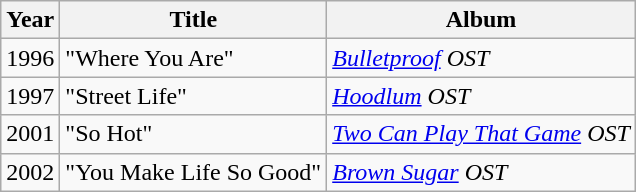<table class="wikitable">
<tr>
<th style="text-align:center;">Year</th>
<th style="text-align:center;">Title</th>
<th style="text-align:center;">Album</th>
</tr>
<tr>
<td style="text-align:center;">1996</td>
<td>"Where You Are"</td>
<td><em><a href='#'>Bulletproof</a> OST</em></td>
</tr>
<tr>
<td style="text-align:center;">1997</td>
<td>"Street Life"</td>
<td><em><a href='#'>Hoodlum</a> OST</em></td>
</tr>
<tr>
<td style="text-align:center;">2001</td>
<td>"So Hot"</td>
<td><em><a href='#'>Two Can Play That Game</a> OST</em></td>
</tr>
<tr>
<td>2002</td>
<td>"You Make Life So Good"</td>
<td><em><a href='#'>Brown Sugar</a> OST</em></td>
</tr>
</table>
